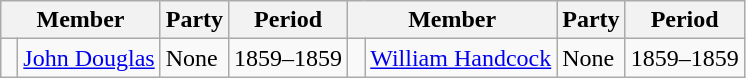<table class="wikitable">
<tr>
<th colspan="2">Member</th>
<th>Party</th>
<th>Period</th>
<th colspan="2">Member</th>
<th>Party</th>
<th>Period</th>
</tr>
<tr>
<td> </td>
<td><a href='#'>John Douglas</a></td>
<td>None</td>
<td>1859–1859</td>
<td> </td>
<td><a href='#'>William Handcock</a></td>
<td>None</td>
<td>1859–1859</td>
</tr>
</table>
